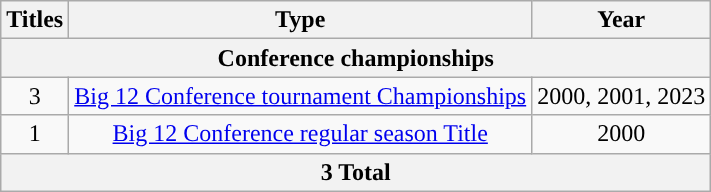<table class="wikitable" style="text-align:center">
<tr>
<th>Titles</th>
<th>Type</th>
<th>Year</th>
</tr>
<tr>
<th colspan="3">Conference championships</th>
</tr>
<tr>
<td>3</td>
<td><a href='#'>Big 12 Conference tournament Championships</a></td>
<td>2000, 2001, 2023</td>
</tr>
<tr>
<td>1</td>
<td><a href='#'>Big 12 Conference regular season Title</a></td>
<td>2000</td>
</tr>
<tr>
<th colspan="3">3 Total</th>
</tr>
</table>
